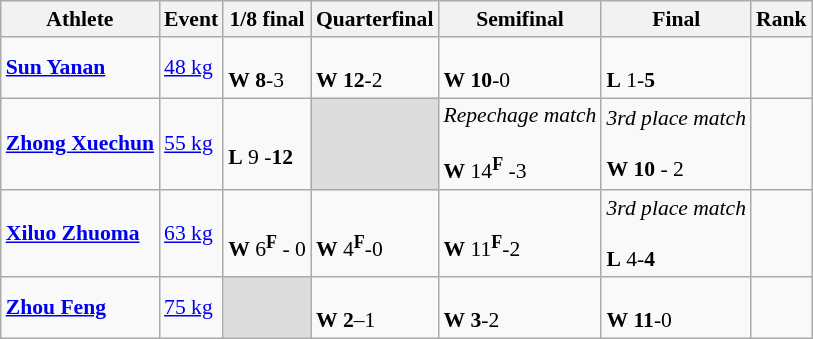<table class="wikitable" style="text-align:left; font-size:90%">
<tr>
<th>Athlete</th>
<th>Event</th>
<th>1/8 final</th>
<th>Quarterfinal</th>
<th>Semifinal</th>
<th>Final</th>
<th>Rank</th>
</tr>
<tr>
<td><strong><a href='#'>Sun Yanan</a></strong></td>
<td><a href='#'>48 kg</a></td>
<td><br><strong>W</strong> <strong>8</strong>-3</td>
<td><br><strong>W</strong> <strong>12</strong>-2</td>
<td><br><strong>W</strong> <strong>10</strong>-0</td>
<td><br><strong>L</strong> 1-<strong>5</strong></td>
<td align=center></td>
</tr>
<tr>
<td><strong><a href='#'>Zhong Xuechun</a></strong></td>
<td><a href='#'>55 kg</a></td>
<td><br><strong>L</strong> 9 -<strong>12</strong></td>
<td style="background:#dcdcdc;"></td>
<td><em> Repechage match</em><br><br><strong>W</strong> 14<sup><strong>F</strong></sup> -3</td>
<td><em> 3rd place match</em><br><br><strong>W</strong> <strong>10</strong> - 2</td>
<td align=center></td>
</tr>
<tr>
<td><strong><a href='#'>Xiluo Zhuoma</a></strong></td>
<td><a href='#'>63 kg</a></td>
<td><br><strong>W</strong> 6<sup><strong>F</strong></sup> - 0</td>
<td><br><strong>W</strong> 4<sup><strong>F</strong></sup>-0</td>
<td><br><strong>W</strong> 11<sup><strong>F</strong></sup>-2</td>
<td><em> 3rd place match</em><br><br><strong>L</strong> 4-<strong>4</strong></td>
<td align=center></td>
</tr>
<tr>
<td><strong><a href='#'>Zhou Feng</a></strong></td>
<td><a href='#'>75 kg</a></td>
<td style="background:#dcdcdc;"></td>
<td><br><strong>W</strong> <strong>2</strong>–1</td>
<td><br><strong>W</strong> <strong>3</strong>-2</td>
<td><br><strong>W</strong> <strong>11</strong>-0</td>
<td align=center></td>
</tr>
</table>
